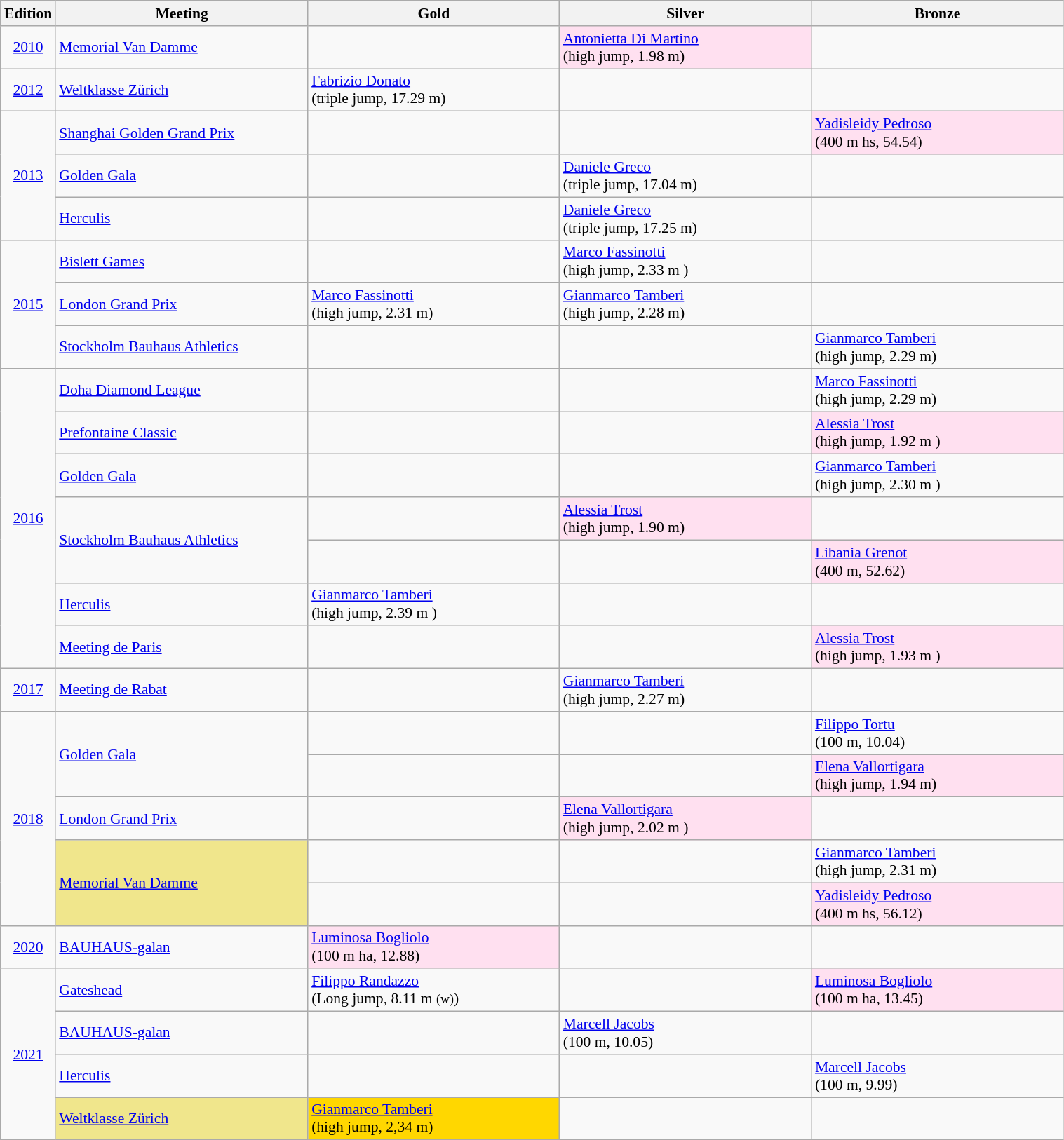<table class="wikitable" width=80% style="font-size:90%; text-align:left;">
<tr>
<th>Edition</th>
<th width=25%>Meeting</th>
<th width=25%> Gold</th>
<th width=25%> Silver</th>
<th width=25%> Bronze</th>
</tr>
<tr>
<td align=center><a href='#'>2010</a></td>
<td> <a href='#'>Memorial Van Damme</a></td>
<td></td>
<td bgcolor=FFE0F0><a href='#'>Antonietta Di Martino</a><br>(high jump, 1.98 m)</td>
<td></td>
</tr>
<tr>
<td align=center><a href='#'>2012</a></td>
<td> <a href='#'>Weltklasse Zürich</a></td>
<td><a href='#'>Fabrizio Donato</a><br>(triple jump, 17.29 m)</td>
<td></td>
<td></td>
</tr>
<tr>
<td align=center rowspan=3><a href='#'>2013</a></td>
<td> <a href='#'>Shanghai Golden Grand Prix</a></td>
<td></td>
<td></td>
<td bgcolor=FFE0F0><a href='#'>Yadisleidy Pedroso</a><br>(400 m hs, 54.54)</td>
</tr>
<tr>
<td> <a href='#'>Golden Gala</a></td>
<td></td>
<td><a href='#'>Daniele Greco</a><br>(triple jump, 17.04 m)</td>
<td></td>
</tr>
<tr>
<td> <a href='#'>Herculis</a></td>
<td></td>
<td><a href='#'>Daniele Greco</a><br>(triple jump, 17.25 m)</td>
<td></td>
</tr>
<tr>
<td align=center rowspan=3><a href='#'>2015</a></td>
<td> <a href='#'>Bislett Games</a></td>
<td></td>
<td><a href='#'>Marco Fassinotti</a><br>(high jump, 2.33 m )</td>
<td></td>
</tr>
<tr>
<td> <a href='#'>London Grand Prix</a></td>
<td><a href='#'>Marco Fassinotti</a><br>(high jump, 2.31 m)</td>
<td><a href='#'>Gianmarco Tamberi</a><br>(high jump, 2.28 m)</td>
<td></td>
</tr>
<tr>
<td> <a href='#'>Stockholm Bauhaus Athletics</a></td>
<td></td>
<td></td>
<td><a href='#'>Gianmarco Tamberi</a><br>(high jump, 2.29 m)</td>
</tr>
<tr>
<td align=center rowspan=7><a href='#'>2016</a></td>
<td> <a href='#'>Doha Diamond League</a></td>
<td></td>
<td></td>
<td><a href='#'>Marco Fassinotti</a><br>(high jump, 2.29 m)</td>
</tr>
<tr>
<td> <a href='#'>Prefontaine Classic</a></td>
<td></td>
<td></td>
<td bgcolor=FFE0F0><a href='#'>Alessia Trost</a><br>(high jump, 1.92 m )</td>
</tr>
<tr>
<td> <a href='#'>Golden Gala</a></td>
<td></td>
<td></td>
<td><a href='#'>Gianmarco Tamberi</a><br>(high jump, 2.30 m )</td>
</tr>
<tr>
<td rowspan=2> <a href='#'>Stockholm Bauhaus Athletics</a></td>
<td></td>
<td bgcolor=FFE0F0><a href='#'>Alessia Trost</a><br>(high jump, 1.90 m)</td>
<td></td>
</tr>
<tr>
<td></td>
<td></td>
<td bgcolor=FFE0F0><a href='#'>Libania Grenot</a><br>(400 m, 52.62)</td>
</tr>
<tr>
<td> <a href='#'>Herculis</a></td>
<td><a href='#'>Gianmarco Tamberi</a><br>(high jump, 2.39 m )</td>
<td></td>
<td></td>
</tr>
<tr>
<td> <a href='#'>Meeting de Paris</a></td>
<td></td>
<td></td>
<td bgcolor=FFE0F0><a href='#'>Alessia Trost</a><br>(high jump, 1.93 m )</td>
</tr>
<tr>
<td align=center><a href='#'>2017</a></td>
<td> <a href='#'>Meeting de Rabat</a></td>
<td></td>
<td><a href='#'>Gianmarco Tamberi</a><br>(high jump, 2.27 m)</td>
<td></td>
</tr>
<tr>
<td align=center rowspan=5><a href='#'>2018</a></td>
<td rowspan=2> <a href='#'>Golden Gala</a></td>
<td></td>
<td></td>
<td><a href='#'>Filippo Tortu</a><br>(100 m, 10.04)<br></td>
</tr>
<tr>
<td></td>
<td></td>
<td bgcolor=FFE0F0><a href='#'>Elena Vallortigara</a><br>(high jump, 1.94 m)</td>
</tr>
<tr>
<td> <a href='#'>London Grand Prix</a></td>
<td></td>
<td bgcolor=FFE0F0><a href='#'>Elena Vallortigara</a><br>(high jump, 2.02 m )</td>
<td></td>
</tr>
<tr>
<td bgcolor=khaki rowspan=2> <a href='#'>Memorial Van Damme</a></td>
<td></td>
<td></td>
<td><a href='#'>Gianmarco Tamberi</a><br>(high jump, 2.31 m)</td>
</tr>
<tr>
<td></td>
<td></td>
<td bgcolor=FFE0F0><a href='#'>Yadisleidy Pedroso</a><br>(400 m hs, 56.12)</td>
</tr>
<tr>
<td align=center rowspan=1><a href='#'>2020</a></td>
<td rowspan=1> <a href='#'>BAUHAUS-galan</a></td>
<td bgcolor=FFE0F0><a href='#'>Luminosa Bogliolo</a><br>(100 m ha, 12.88)</td>
<td></td>
<td></td>
</tr>
<tr>
<td align=center rowspan=4><a href='#'>2021</a></td>
<td rowspan=1> <a href='#'>Gateshead</a></td>
<td><a href='#'>Filippo Randazzo</a><br>(Long jump, 8.11 m <small>(w)</small>)</td>
<td></td>
<td bgcolor=FFE0F0><a href='#'>Luminosa Bogliolo</a><br>(100 m ha, 13.45)</td>
</tr>
<tr>
<td rowspan=1> <a href='#'>BAUHAUS-galan</a></td>
<td></td>
<td><a href='#'>Marcell Jacobs</a><br>(100 m, 10.05)</td>
<td></td>
</tr>
<tr>
<td rowspan=1> <a href='#'>Herculis</a></td>
<td></td>
<td></td>
<td><a href='#'>Marcell Jacobs</a><br>(100 m, 9.99)</td>
</tr>
<tr>
<td bgcolor=khaki> <a href='#'>Weltklasse Zürich</a></td>
<td bgcolor=gold><a href='#'>Gianmarco Tamberi</a><br>(high jump, 2,34 m)</td>
<td></td>
<td></td>
</tr>
</table>
